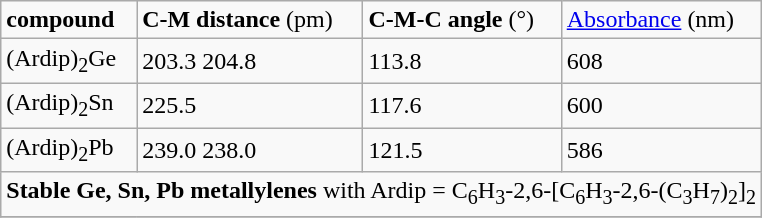<table align="center"  class="wikitable">
<tr>
<td><strong>compound</strong></td>
<td><strong>C-M distance</strong> (pm)</td>
<td><strong>C-M-C angle</strong> (°)</td>
<td><a href='#'>Absorbance</a> (nm)</td>
</tr>
<tr>
<td>(Ardip)<sub>2</sub>Ge</td>
<td>203.3 204.8</td>
<td>113.8</td>
<td>608</td>
</tr>
<tr>
<td>(Ardip)<sub>2</sub>Sn</td>
<td>225.5</td>
<td>117.6</td>
<td>600</td>
</tr>
<tr>
<td>(Ardip)<sub>2</sub>Pb</td>
<td>239.0 238.0</td>
<td>121.5</td>
<td>586</td>
</tr>
<tr>
<td colspan=100%><strong>Stable Ge, Sn, Pb metallylenes</strong> with Ardip = C<sub>6</sub>H<sub>3</sub>-2,6-[C<sub>6</sub>H<sub>3</sub>-2,6-(C<sub>3</sub>H<sub>7</sub>)<sub>2</sub>]<sub>2</sub> </td>
</tr>
<tr>
</tr>
</table>
